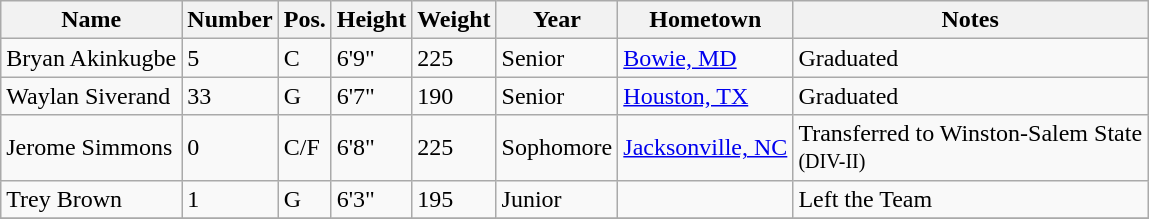<table class="wikitable sortable" border="1">
<tr>
<th>Name</th>
<th>Number</th>
<th>Pos.</th>
<th>Height</th>
<th>Weight</th>
<th>Year</th>
<th>Hometown</th>
<th class="unsortable">Notes</th>
</tr>
<tr>
<td>Bryan Akinkugbe</td>
<td>5</td>
<td>C</td>
<td>6'9"</td>
<td>225</td>
<td>Senior</td>
<td><a href='#'>Bowie, MD</a></td>
<td>Graduated</td>
</tr>
<tr>
<td>Waylan Siverand</td>
<td>33</td>
<td>G</td>
<td>6'7"</td>
<td>190</td>
<td>Senior</td>
<td><a href='#'>Houston, TX</a></td>
<td>Graduated</td>
</tr>
<tr>
<td>Jerome Simmons</td>
<td>0</td>
<td>C/F</td>
<td>6'8"</td>
<td>225</td>
<td>Sophomore</td>
<td><a href='#'>Jacksonville, NC</a></td>
<td>Transferred to Winston-Salem State <br><small>(DIV-II)</small><br></td>
</tr>
<tr>
<td>Trey Brown</td>
<td>1</td>
<td>G</td>
<td>6'3"</td>
<td>195</td>
<td>Junior</td>
<td></td>
<td>Left the Team</td>
</tr>
<tr>
</tr>
</table>
